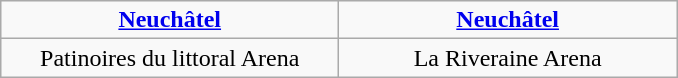<table class="wikitable" style="text-align:center;">
<tr>
<td width=40%><strong><a href='#'>Neuchâtel</a></strong></td>
<td width=40%><strong><a href='#'>Neuchâtel</a></strong></td>
</tr>
<tr>
<td>Patinoires du littoral Arena</td>
<td>La Riveraine Arena</td>
</tr>
</table>
